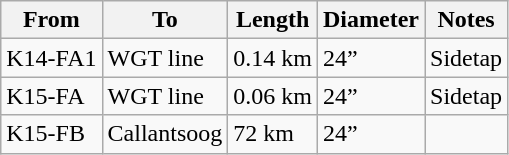<table class="wikitable">
<tr>
<th>From</th>
<th>To</th>
<th>Length</th>
<th>Diameter</th>
<th>Notes</th>
</tr>
<tr>
<td>K14-FA1</td>
<td>WGT line</td>
<td>0.14 km</td>
<td>24”</td>
<td>Sidetap</td>
</tr>
<tr>
<td>K15-FA</td>
<td>WGT line</td>
<td>0.06 km</td>
<td>24”</td>
<td>Sidetap</td>
</tr>
<tr>
<td>K15-FB</td>
<td>Callantsoog</td>
<td>72 km</td>
<td>24”</td>
<td></td>
</tr>
</table>
